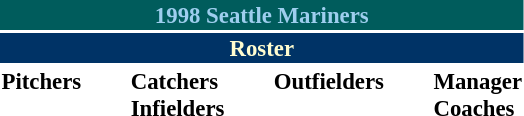<table class="toccolours" style="font-size: 95%;">
<tr>
<th colspan="10" style="background-color: #005c5c; color:#9ECEEE; text-align: center;">1998 Seattle Mariners</th>
</tr>
<tr>
<td colspan="10" style="background-color: #003366; color: #FFFDD0; text-align: center;"><strong>Roster</strong></td>
</tr>
<tr>
<td valign="top"><strong>Pitchers</strong><br>


















</td>
<td width="25px"></td>
<td valign="top"><strong>Catchers</strong><br>




<strong>Infielders</strong>









</td>
<td width="25px"></td>
<td valign="top"><strong>Outfielders</strong><br>










</td>
<td width="25px"></td>
<td valign="top"><strong>Manager</strong><br>
<strong>Coaches</strong>





</td>
</tr>
</table>
